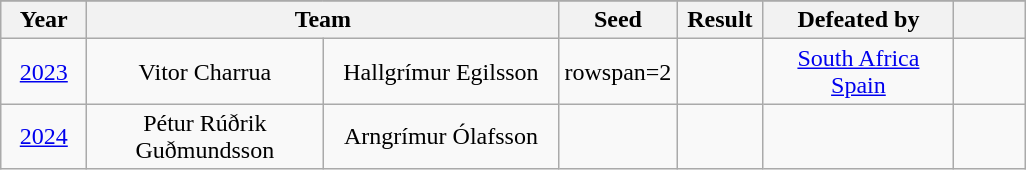<table class="wikitable" style="text-align: center;">
<tr style= "background: #e2e2e2;">
</tr>
<tr style="background: #efefef;">
<th width=50px>Year</th>
<th colspan="2">Team</th>
<th width=50px>Seed</th>
<th width=50px>Result</th>
<th width=120px>Defeated by</th>
<th width=40px></th>
</tr>
<tr>
<td><a href='#'>2023</a></td>
<td width=150px>Vitor Charrua</td>
<td width=150px>Hallgrímur Egilsson</td>
<td>rowspan=2 </td>
<td></td>
<td> <a href='#'>South Africa</a><br> <a href='#'>Spain</a></td>
<td></td>
</tr>
<tr>
<td><a href='#'>2024</a></td>
<td>Pétur Rúðrik Guðmundsson</td>
<td>Arngrímur Ólafsson</td>
<td></td>
<td> </td>
<td></td>
</tr>
</table>
